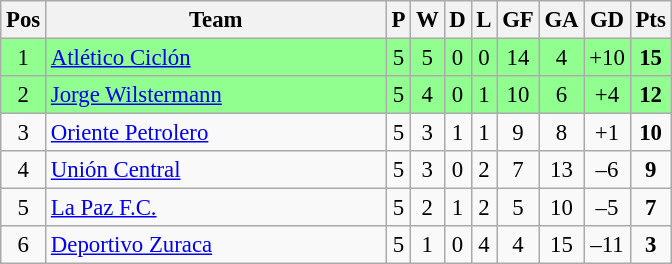<table class="wikitable sortable"  style="font-size:95%; text-align:center;">
<tr>
<th>Pos</th>
<th width="220">Team</th>
<th>P</th>
<th>W</th>
<th>D</th>
<th>L</th>
<th>GF</th>
<th>GA</th>
<th>GD</th>
<th>Pts</th>
</tr>
<tr style="background: #90FF90;">
<td>1</td>
<td style="text-align:left"><a href='#'>Atlético Ciclón</a></td>
<td>5</td>
<td>5</td>
<td>0</td>
<td>0</td>
<td>14</td>
<td>4</td>
<td>+10</td>
<td><strong>15</strong></td>
</tr>
<tr style="background: #90FF90;">
<td>2</td>
<td style="text-align:left"><a href='#'>Jorge Wilstermann</a></td>
<td>5</td>
<td>4</td>
<td>0</td>
<td>1</td>
<td>10</td>
<td>6</td>
<td>+4</td>
<td><strong>12</strong></td>
</tr>
<tr>
<td>3</td>
<td style="text-align:left"><a href='#'>Oriente Petrolero</a></td>
<td>5</td>
<td>3</td>
<td>1</td>
<td>1</td>
<td>9</td>
<td>8</td>
<td>+1</td>
<td><strong>10</strong></td>
</tr>
<tr>
<td>4</td>
<td style="text-align:left"><a href='#'>Unión Central</a></td>
<td>5</td>
<td>3</td>
<td>0</td>
<td>2</td>
<td>7</td>
<td>13</td>
<td>–6</td>
<td><strong>9</strong></td>
</tr>
<tr>
<td>5</td>
<td style="text-align:left"><a href='#'>La Paz F.C.</a></td>
<td>5</td>
<td>2</td>
<td>1</td>
<td>2</td>
<td>5</td>
<td>10</td>
<td>–5</td>
<td><strong>7</strong></td>
</tr>
<tr>
<td>6</td>
<td style="text-align:left"><a href='#'>Deportivo Zuraca</a></td>
<td>5</td>
<td>1</td>
<td>0</td>
<td>4</td>
<td>4</td>
<td>15</td>
<td>–11</td>
<td><strong>3</strong></td>
</tr>
</table>
